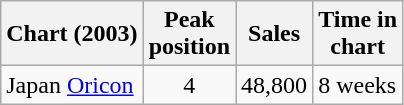<table class="wikitable">
<tr>
<th align="left">Chart (2003)</th>
<th align="center">Peak<br>position</th>
<th align="center">Sales</th>
<th align="center">Time in<br>chart</th>
</tr>
<tr>
<td align="left">Japan <a href='#'>Oricon</a></td>
<td align="center">4</td>
<td align="center">48,800</td>
<td align="">8 weeks</td>
</tr>
</table>
